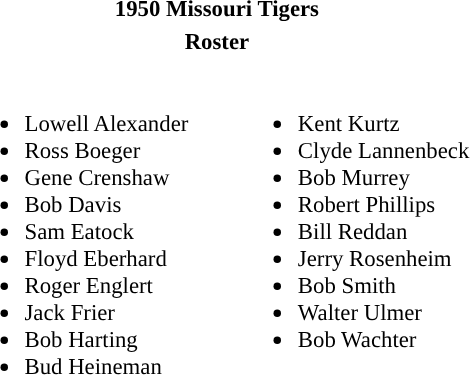<table class="toccolours" style="font-size:95%;">
<tr>
<th colspan="7">1950 Missouri Tigers</th>
</tr>
<tr>
<th colspan="7">Roster</th>
</tr>
<tr>
<td valign="top"><br><ul><li>Lowell Alexander</li><li>Ross Boeger</li><li>Gene Crenshaw</li><li>Bob Davis</li><li>Sam Eatock</li><li>Floyd Eberhard</li><li>Roger Englert</li><li>Jack Frier</li><li>Bob Harting</li><li>Bud Heineman</li></ul></td>
<td width="25px"></td>
<td valign="top"><br><ul><li>Kent Kurtz</li><li>Clyde Lannenbeck</li><li>Bob Murrey</li><li>Robert Phillips</li><li>Bill Reddan</li><li>Jerry Rosenheim</li><li>Bob Smith</li><li>Walter Ulmer</li><li>Bob Wachter</li></ul></td>
</tr>
</table>
